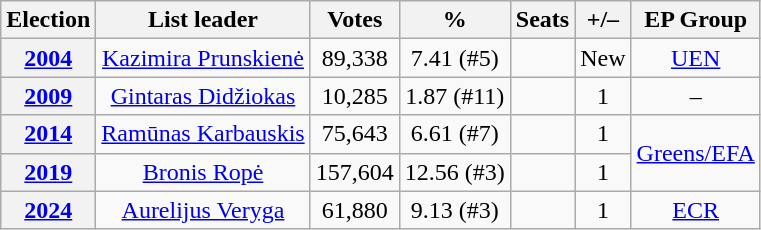<table class=wikitable style="text-align: center;">
<tr>
<th>Election</th>
<th>List leader</th>
<th>Votes</th>
<th>%</th>
<th>Seats</th>
<th>+/–</th>
<th>EP Group</th>
</tr>
<tr>
<th><a href='#'>2004</a></th>
<td><a href='#'>Kazimira Prunskienė</a></td>
<td>89,338</td>
<td>7.41 (#5)</td>
<td></td>
<td>New</td>
<td><a href='#'>UEN</a></td>
</tr>
<tr>
<th><a href='#'>2009</a></th>
<td><a href='#'>Gintaras Didžiokas</a></td>
<td>10,285</td>
<td>1.87 (#11)</td>
<td></td>
<td> 1</td>
<td>–</td>
</tr>
<tr>
<th><a href='#'>2014</a></th>
<td><a href='#'>Ramūnas Karbauskis</a></td>
<td>75,643</td>
<td>6.61 (#7)</td>
<td></td>
<td> 1</td>
<td rowspan=2><a href='#'>Greens/EFA</a></td>
</tr>
<tr>
<th><a href='#'>2019</a></th>
<td><a href='#'>Bronis Ropė</a></td>
<td>157,604</td>
<td>12.56 (#3)</td>
<td></td>
<td> 1</td>
</tr>
<tr>
<th><a href='#'>2024</a></th>
<td><a href='#'>Aurelijus Veryga</a></td>
<td>61,880</td>
<td>9.13 (#3)</td>
<td></td>
<td> 1</td>
<td><a href='#'>ECR</a></td>
</tr>
</table>
